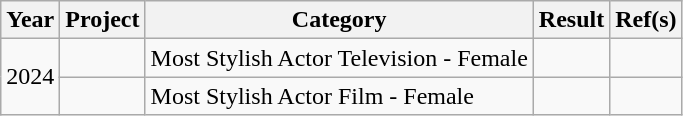<table class="wikitable style">
<tr>
<th>Year</th>
<th>Project</th>
<th>Category</th>
<th>Result</th>
<th>Ref(s)</th>
</tr>
<tr>
<td rowspan="2">2024</td>
<td></td>
<td>Most Stylish Actor Television - Female</td>
<td></td>
<td></td>
</tr>
<tr>
<td></td>
<td>Most Stylish Actor Film - Female</td>
<td></td>
<td></td>
</tr>
</table>
